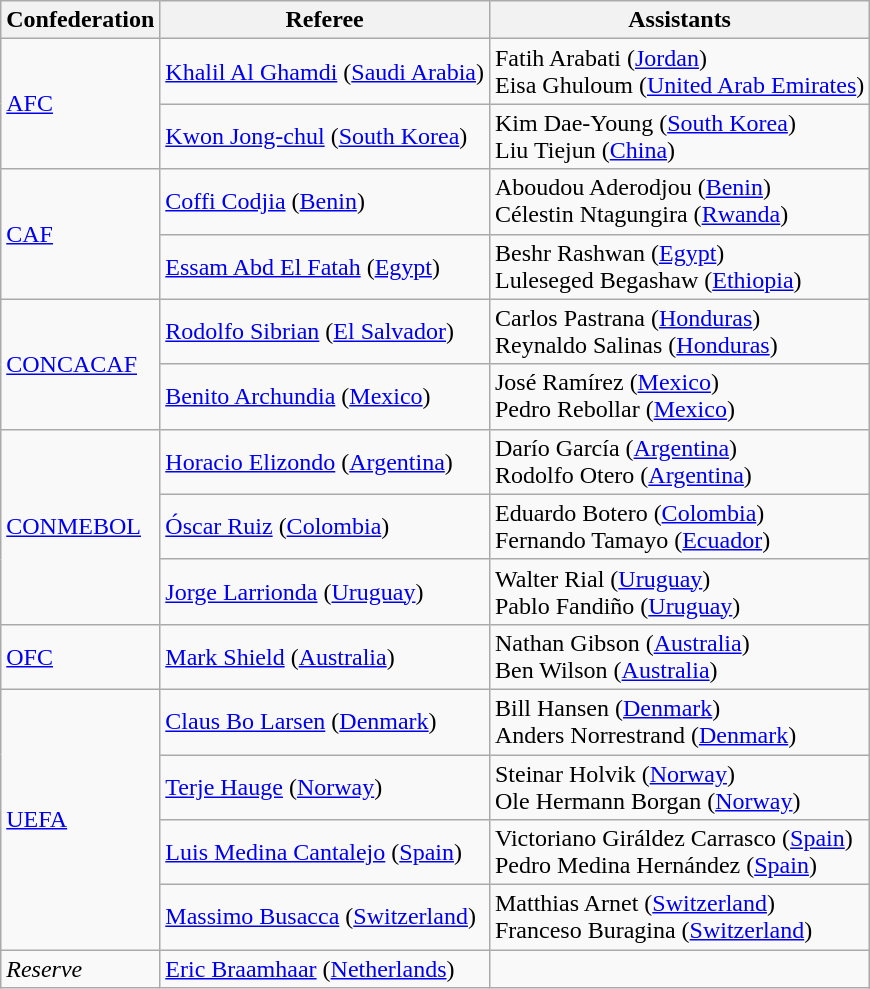<table class="wikitable">
<tr>
<th>Confederation</th>
<th>Referee</th>
<th>Assistants</th>
</tr>
<tr>
<td rowspan="2"><a href='#'>AFC</a></td>
<td><a href='#'>Khalil Al Ghamdi</a> (<a href='#'>Saudi Arabia</a>)</td>
<td>Fatih Arabati (<a href='#'>Jordan</a>)<br>Eisa Ghuloum (<a href='#'>United Arab Emirates</a>)</td>
</tr>
<tr>
<td><a href='#'>Kwon Jong-chul</a> (<a href='#'>South Korea</a>)</td>
<td>Kim Dae-Young (<a href='#'>South Korea</a>)<br>Liu Tiejun (<a href='#'>China</a>)</td>
</tr>
<tr>
<td rowspan="2"><a href='#'>CAF</a></td>
<td><a href='#'>Coffi Codjia</a> (<a href='#'>Benin</a>)</td>
<td>Aboudou Aderodjou (<a href='#'>Benin</a>)<br>Célestin Ntagungira (<a href='#'>Rwanda</a>)</td>
</tr>
<tr>
<td><a href='#'>Essam Abd El Fatah</a> (<a href='#'>Egypt</a>)</td>
<td>Beshr Rashwan (<a href='#'>Egypt</a>)<br>Luleseged Begashaw (<a href='#'>Ethiopia</a>)</td>
</tr>
<tr>
<td rowspan="2"><a href='#'>CONCACAF</a></td>
<td><a href='#'>Rodolfo Sibrian</a> (<a href='#'>El Salvador</a>)</td>
<td>Carlos Pastrana (<a href='#'>Honduras</a>)<br>Reynaldo Salinas (<a href='#'>Honduras</a>)</td>
</tr>
<tr>
<td><a href='#'>Benito Archundia</a> (<a href='#'>Mexico</a>)</td>
<td>José Ramírez (<a href='#'>Mexico</a>)<br>Pedro Rebollar (<a href='#'>Mexico</a>)</td>
</tr>
<tr>
<td rowspan="3"><a href='#'>CONMEBOL</a></td>
<td><a href='#'>Horacio Elizondo</a> (<a href='#'>Argentina</a>)</td>
<td>Darío García (<a href='#'>Argentina</a>)<br>Rodolfo Otero (<a href='#'>Argentina</a>)</td>
</tr>
<tr>
<td><a href='#'>Óscar Ruiz</a> (<a href='#'>Colombia</a>)</td>
<td>Eduardo Botero (<a href='#'>Colombia</a>)<br>Fernando Tamayo (<a href='#'>Ecuador</a>)</td>
</tr>
<tr>
<td><a href='#'>Jorge Larrionda</a> (<a href='#'>Uruguay</a>)</td>
<td>Walter Rial (<a href='#'>Uruguay</a>)<br>Pablo Fandiño (<a href='#'>Uruguay</a>)</td>
</tr>
<tr>
<td><a href='#'>OFC</a></td>
<td><a href='#'>Mark Shield</a> (<a href='#'>Australia</a>)</td>
<td>Nathan Gibson (<a href='#'>Australia</a>)<br>Ben Wilson (<a href='#'>Australia</a>)</td>
</tr>
<tr>
<td rowspan="4"><a href='#'>UEFA</a></td>
<td><a href='#'>Claus Bo Larsen</a> (<a href='#'>Denmark</a>)</td>
<td>Bill Hansen (<a href='#'>Denmark</a>)<br>Anders Norrestrand (<a href='#'>Denmark</a>)</td>
</tr>
<tr>
<td><a href='#'>Terje Hauge</a> (<a href='#'>Norway</a>)</td>
<td>Steinar Holvik (<a href='#'>Norway</a>)<br>Ole Hermann Borgan (<a href='#'>Norway</a>)</td>
</tr>
<tr>
<td><a href='#'>Luis Medina Cantalejo</a> (<a href='#'>Spain</a>)</td>
<td>Victoriano Giráldez Carrasco (<a href='#'>Spain</a>)<br>Pedro Medina Hernández (<a href='#'>Spain</a>)</td>
</tr>
<tr>
<td><a href='#'>Massimo Busacca</a> (<a href='#'>Switzerland</a>)</td>
<td>Matthias Arnet (<a href='#'>Switzerland</a>)<br>Franceso Buragina (<a href='#'>Switzerland</a>)</td>
</tr>
<tr>
<td><em>Reserve</em></td>
<td><a href='#'>Eric Braamhaar</a> (<a href='#'>Netherlands</a>)</td>
<td></td>
</tr>
</table>
